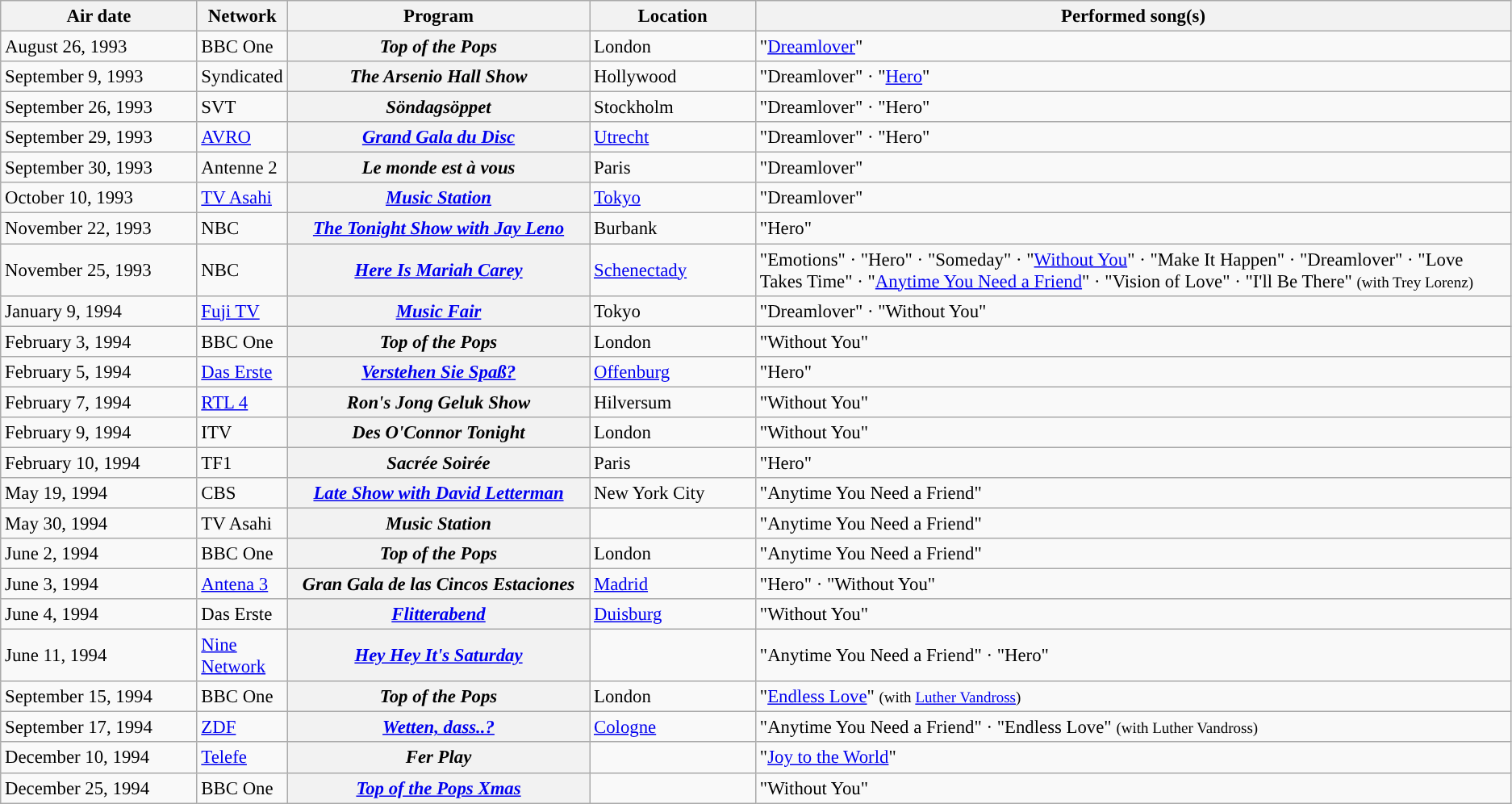<table class="wikitable sortable plainrowheaders" style="font-size:95%;">
<tr>
<th style="width:13%;">Air date</th>
<th style="width:6%;">Network</th>
<th style="width:20%;">Program</th>
<th style="width:11%;">Location</th>
<th style="width:51%;">Performed song(s)</th>
</tr>
<tr>
<td>August 26, 1993</td>
<td>BBC One</td>
<th scope="row"><em>Top of the Pops</em></th>
<td>London</td>
<td>"<a href='#'>Dreamlover</a>"</td>
</tr>
<tr>
<td>September 9, 1993</td>
<td>Syndicated</td>
<th scope="row"><em>The Arsenio Hall Show</em></th>
<td>Hollywood</td>
<td>"Dreamlover" · "<a href='#'>Hero</a>"</td>
</tr>
<tr>
<td>September 26, 1993</td>
<td>SVT</td>
<th scope="row"><em>Söndagsöppet</em></th>
<td>Stockholm</td>
<td>"Dreamlover" · "Hero"</td>
</tr>
<tr>
<td>September 29, 1993</td>
<td><a href='#'>AVRO</a></td>
<th scope="row"><em><a href='#'>Grand Gala du Disc</a></em></th>
<td><a href='#'>Utrecht</a></td>
<td>"Dreamlover" · "Hero"</td>
</tr>
<tr>
<td>September 30, 1993</td>
<td>Antenne 2</td>
<th scope="row"><em>Le monde est à vous</em></th>
<td>Paris</td>
<td>"Dreamlover"</td>
</tr>
<tr>
<td>October 10, 1993</td>
<td><a href='#'>TV Asahi</a></td>
<th scope="row"><em><a href='#'>Music Station</a></em></th>
<td><a href='#'>Tokyo</a></td>
<td>"Dreamlover"</td>
</tr>
<tr>
<td>November 22, 1993</td>
<td>NBC</td>
<th scope="row"><em><a href='#'>The Tonight Show with Jay Leno</a></em></th>
<td>Burbank</td>
<td>"Hero"</td>
</tr>
<tr>
<td>November 25, 1993</td>
<td>NBC</td>
<th scope="row"><em><a href='#'>Here Is Mariah Carey</a></em></th>
<td><a href='#'>Schenectady</a></td>
<td>"Emotions" · "Hero" · "Someday" · "<a href='#'>Without You</a>" · "Make It Happen" · "Dreamlover" · "Love Takes Time" · "<a href='#'>Anytime You Need a Friend</a>" · "Vision of Love" · "I'll Be There" <small>(with Trey Lorenz)</small></td>
</tr>
<tr>
<td>January 9, 1994</td>
<td><a href='#'>Fuji TV</a></td>
<th scope="row"><em><a href='#'>Music Fair</a></em></th>
<td>Tokyo</td>
<td>"Dreamlover" · "Without You"</td>
</tr>
<tr>
<td>February 3, 1994</td>
<td>BBC One</td>
<th scope="row"><em>Top of the Pops</em></th>
<td>London</td>
<td>"Without You"</td>
</tr>
<tr>
<td>February 5, 1994</td>
<td><a href='#'>Das Erste</a></td>
<th scope="row"><em><a href='#'>Verstehen Sie Spaß?</a></em></th>
<td><a href='#'>Offenburg</a></td>
<td>"Hero"</td>
</tr>
<tr>
<td>February 7, 1994</td>
<td><a href='#'>RTL 4</a></td>
<th scope="row"><em>Ron's Jong Geluk Show</em></th>
<td>Hilversum</td>
<td>"Without You"</td>
</tr>
<tr>
<td>February 9, 1994</td>
<td>ITV</td>
<th scope="row"><em>Des O'Connor Tonight</em></th>
<td>London</td>
<td>"Without You"</td>
</tr>
<tr>
<td>February 10, 1994</td>
<td>TF1</td>
<th scope="row"><em>Sacrée Soirée</em></th>
<td>Paris</td>
<td>"Hero"</td>
</tr>
<tr>
<td>May 19, 1994</td>
<td>CBS</td>
<th scope="row"><em><a href='#'>Late Show with David Letterman</a></em></th>
<td>New York City</td>
<td>"Anytime You Need a Friend"</td>
</tr>
<tr>
<td>May 30, 1994</td>
<td>TV Asahi</td>
<th scope="row"><em>Music Station</em></th>
<td></td>
<td>"Anytime You Need a Friend"</td>
</tr>
<tr>
<td>June 2, 1994</td>
<td>BBC One</td>
<th scope="row"><em>Top of the Pops</em></th>
<td>London</td>
<td>"Anytime You Need a Friend"</td>
</tr>
<tr>
<td>June 3, 1994</td>
<td><a href='#'>Antena 3</a></td>
<th scope="row"><em>Gran Gala de las Cincos Estaciones</em></th>
<td><a href='#'>Madrid</a></td>
<td>"Hero" · "Without You"</td>
</tr>
<tr>
<td>June 4, 1994</td>
<td>Das Erste</td>
<th scope="row"><em><a href='#'>Flitterabend</a></em></th>
<td><a href='#'>Duisburg</a></td>
<td>"Without You"</td>
</tr>
<tr>
<td>June 11, 1994</td>
<td><a href='#'>Nine Network</a></td>
<th scope="row"><em><a href='#'>Hey Hey It's Saturday</a></em></th>
<td></td>
<td>"Anytime You Need a Friend" · "Hero"</td>
</tr>
<tr>
<td>September 15, 1994</td>
<td>BBC One</td>
<th scope="row"><em>Top of the Pops</em></th>
<td>London</td>
<td>"<a href='#'>Endless Love</a>" <small>(with <a href='#'>Luther Vandross</a>)</small></td>
</tr>
<tr>
<td>September 17, 1994</td>
<td><a href='#'>ZDF</a></td>
<th scope="row"><em><a href='#'>Wetten, dass..?</a></em></th>
<td><a href='#'>Cologne</a></td>
<td>"Anytime You Need a Friend" · "Endless Love" <small>(with Luther Vandross)</small></td>
</tr>
<tr>
<td>December 10, 1994</td>
<td><a href='#'>Telefe</a></td>
<th scope="row"><em>Fer Play</em></th>
<td></td>
<td>"<a href='#'>Joy to the World</a>"</td>
</tr>
<tr>
<td>December 25, 1994</td>
<td>BBC One</td>
<th scope="row"><em><a href='#'>Top of the Pops Xmas</a></em></th>
<td></td>
<td>"Without You"</td>
</tr>
</table>
